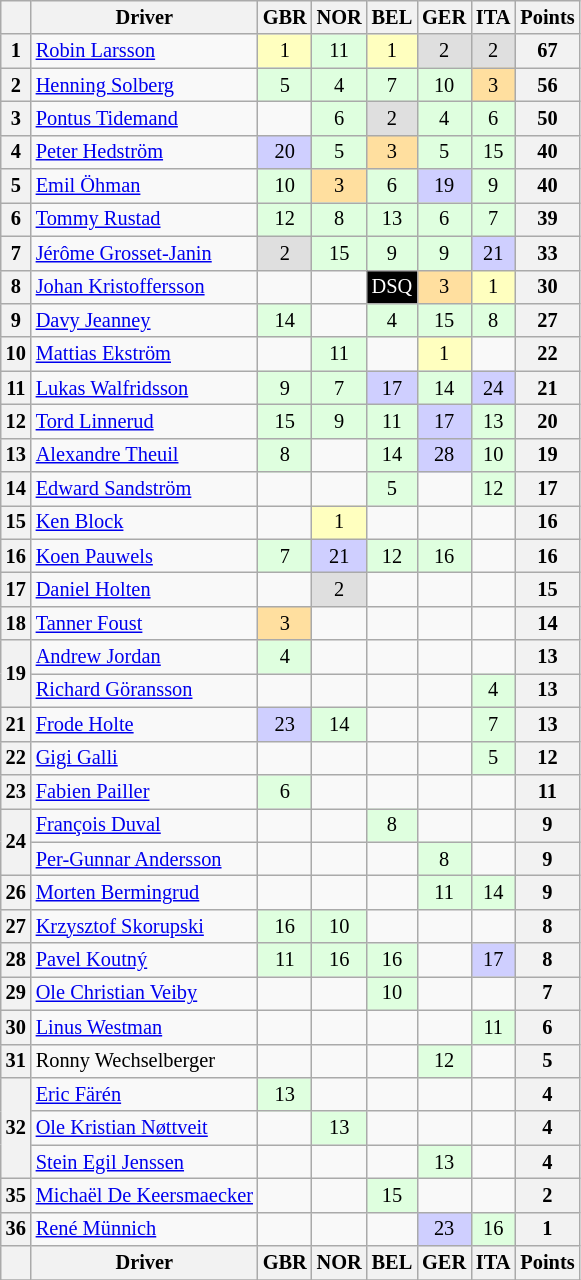<table class="wikitable" style="font-size: 85%; text-align: center;">
<tr valign="top">
<th valign="middle"></th>
<th valign="middle">Driver</th>
<th>GBR <br></th>
<th>NOR <br></th>
<th>BEL <br></th>
<th>GER <br></th>
<th>ITA <br></th>
<th valign="middle">Points</th>
</tr>
<tr>
<th>1</th>
<td align=left> <a href='#'>Robin Larsson</a></td>
<td style="background:#ffffbf;">1</td>
<td style="background:#DFFFDF;">11</td>
<td style="background:#FFFFBF;">1</td>
<td style="background:#DFDFDF;">2</td>
<td style="background:#DFDFDF;">2</td>
<th>67</th>
</tr>
<tr>
<th>2</th>
<td align=left> <a href='#'>Henning Solberg</a></td>
<td style="background:#DFFFDF;">5</td>
<td style="background:#DFFFDF;">4</td>
<td style="background:#DFFFDF;">7</td>
<td style="background:#DFFFDF;">10</td>
<td style="background:#FFDF9F;">3</td>
<th>56</th>
</tr>
<tr>
<th>3</th>
<td align=left> <a href='#'>Pontus Tidemand</a></td>
<td></td>
<td style="background:#DFFFDF;">6</td>
<td style="background:#DFDFDF;">2</td>
<td style="background:#DFFFDF;">4</td>
<td style="background:#DFFFDF;">6</td>
<th>50</th>
</tr>
<tr>
<th>4</th>
<td align=left> <a href='#'>Peter Hedström</a></td>
<td style="background:#CFCFFF;">20</td>
<td style="background:#DFFFDF;">5</td>
<td style="background:#FFDF9F;">3</td>
<td style="background:#DFFFDF;">5</td>
<td style="background:#DFFFDF;">15</td>
<th>40</th>
</tr>
<tr>
<th>5</th>
<td align=left> <a href='#'>Emil Öhman</a></td>
<td style="background:#DFFFDF;">10</td>
<td style="background:#FFDF9F;">3</td>
<td style="background:#DFFFDF;">6</td>
<td style="background:#CFCFFF;">19</td>
<td style="background:#DFFFDF;">9</td>
<th>40</th>
</tr>
<tr>
<th>6</th>
<td align=left> <a href='#'>Tommy Rustad</a></td>
<td style="background:#DFFFDF;">12</td>
<td style="background:#DFFFDF;">8</td>
<td style="background:#DFFFDF;">13</td>
<td style="background:#DFFFDF;">6</td>
<td style="background:#DFFFDF;">7</td>
<th>39</th>
</tr>
<tr>
<th>7</th>
<td align=left> <a href='#'>Jérôme Grosset-Janin</a></td>
<td style="background:#DFDFDF;">2</td>
<td style="background:#DFFFDF;">15</td>
<td style="background:#DFFFDF;">9</td>
<td style="background:#DFFFDF;">9</td>
<td style="background:#CFCFFF;">21</td>
<th>33</th>
</tr>
<tr>
<th>8</th>
<td align=left> <a href='#'>Johan Kristoffersson</a></td>
<td></td>
<td></td>
<td style="background:#000000; color:white"><span>DSQ</span></td>
<td style="background:#FFDF9F;">3</td>
<td style="background:#FFFFBF;">1</td>
<th>30</th>
</tr>
<tr>
<th>9</th>
<td align=left> <a href='#'>Davy Jeanney</a></td>
<td style="background:#DFFFDF;">14</td>
<td></td>
<td style="background:#DFFFDF;">4</td>
<td style="background:#DFFFDF;">15</td>
<td style="background:#DFFFDF;">8</td>
<th>27</th>
</tr>
<tr>
<th>10</th>
<td align=left> <a href='#'>Mattias Ekström</a></td>
<td></td>
<td style="background:#DFFFDF;">11</td>
<td></td>
<td style="background:#FFFFBF;">1</td>
<td></td>
<th>22</th>
</tr>
<tr>
<th>11</th>
<td align=left> <a href='#'>Lukas Walfridsson</a></td>
<td style="background:#DFFFDF;">9</td>
<td style="background:#DFFFDF;">7</td>
<td style="background:#CFCFFF;">17</td>
<td style="background:#DFFFDF;">14</td>
<td style="background:#CFCFFF;">24</td>
<th>21</th>
</tr>
<tr>
<th>12</th>
<td align=left> <a href='#'>Tord Linnerud</a></td>
<td style="background:#DFFFDF;">15</td>
<td style="background:#DFFFDF;">9</td>
<td style="background:#DFFFDF;">11</td>
<td style="background:#CFCFFF;">17</td>
<td style="background:#DFFFDF;">13</td>
<th>20</th>
</tr>
<tr>
<th>13</th>
<td align=left> <a href='#'>Alexandre Theuil</a></td>
<td style="background:#DFFFDF;">8</td>
<td></td>
<td style="background:#DFFFDF;">14</td>
<td style="background:#CFCFFF;">28</td>
<td style="background:#DFFFDF;">10</td>
<th>19</th>
</tr>
<tr>
<th>14</th>
<td align=left> <a href='#'>Edward Sandström</a></td>
<td></td>
<td></td>
<td style="background:#DFFFDF;">5</td>
<td></td>
<td style="background:#DFFFDF;">12</td>
<th>17</th>
</tr>
<tr>
<th>15</th>
<td align=left> <a href='#'>Ken Block</a></td>
<td></td>
<td style="background:#ffffbf;">1</td>
<td></td>
<td></td>
<td></td>
<th>16</th>
</tr>
<tr>
<th>16</th>
<td align=left> <a href='#'>Koen Pauwels</a></td>
<td style="background:#DFFFDF;">7</td>
<td style="background:#CFCFFF;">21</td>
<td style="background:#DFFFDF;">12</td>
<td style="background:#DFFFDF;">16</td>
<td></td>
<th>16</th>
</tr>
<tr>
<th>17</th>
<td align=left> <a href='#'>Daniel Holten</a></td>
<td></td>
<td style="background:#DFDFDF;">2</td>
<td></td>
<td></td>
<td></td>
<th>15</th>
</tr>
<tr>
<th>18</th>
<td align=left> <a href='#'>Tanner Foust</a></td>
<td style="background:#FFDF9F;">3</td>
<td></td>
<td></td>
<td></td>
<td></td>
<th>14</th>
</tr>
<tr>
<th rowspan=2>19</th>
<td align=left> <a href='#'>Andrew Jordan</a></td>
<td style="background:#DFFFDF;">4</td>
<td></td>
<td></td>
<td></td>
<td></td>
<th>13</th>
</tr>
<tr>
<td align=left> <a href='#'>Richard Göransson</a></td>
<td></td>
<td></td>
<td></td>
<td></td>
<td style="background:#DFFFDF;">4</td>
<th>13</th>
</tr>
<tr>
<th>21</th>
<td align=left> <a href='#'>Frode Holte</a></td>
<td style="background:#CFCFFF;">23</td>
<td style="background:#DFFFDF;">14</td>
<td></td>
<td></td>
<td style="background:#DFFFDF;">7</td>
<th>13</th>
</tr>
<tr>
<th>22</th>
<td align=left> <a href='#'>Gigi Galli</a></td>
<td></td>
<td></td>
<td></td>
<td></td>
<td style="background:#DFFFDF;">5</td>
<th>12</th>
</tr>
<tr>
<th>23</th>
<td align=left> <a href='#'>Fabien Pailler</a></td>
<td style="background:#DFFFDF;">6</td>
<td></td>
<td></td>
<td></td>
<td></td>
<th>11</th>
</tr>
<tr>
<th rowspan=2>24</th>
<td align=left> <a href='#'>François Duval</a></td>
<td></td>
<td></td>
<td style="background:#DFFFDF;">8</td>
<td></td>
<td></td>
<th>9</th>
</tr>
<tr>
<td align=left> <a href='#'>Per-Gunnar Andersson</a></td>
<td></td>
<td></td>
<td></td>
<td style="background:#DFFFDF;">8</td>
<td></td>
<th>9</th>
</tr>
<tr>
<th>26</th>
<td align=left> <a href='#'>Morten Bermingrud</a></td>
<td></td>
<td></td>
<td></td>
<td style="background:#DFFFDF;">11</td>
<td style="background:#DFFFDF;">14</td>
<th>9</th>
</tr>
<tr>
<th>27</th>
<td align=left> <a href='#'>Krzysztof Skorupski</a></td>
<td style="background:#DFFFDF;">16</td>
<td style="background:#DFFFDF;">10</td>
<td></td>
<td></td>
<td></td>
<th>8</th>
</tr>
<tr>
<th>28</th>
<td align=left> <a href='#'>Pavel Koutný</a></td>
<td style="background:#DFFFDF;">11</td>
<td style="background:#DFFFDF;">16</td>
<td style="background:#DFFFDF;">16</td>
<td></td>
<td style="background:#CFCFFF;">17</td>
<th>8</th>
</tr>
<tr>
<th>29</th>
<td align=left> <a href='#'>Ole Christian Veiby</a></td>
<td></td>
<td></td>
<td style="background:#DFFFDF;">10</td>
<td></td>
<td></td>
<th>7</th>
</tr>
<tr>
<th>30</th>
<td align=left> <a href='#'>Linus Westman</a></td>
<td></td>
<td></td>
<td></td>
<td></td>
<td style="background:#DFFFDF;">11</td>
<th>6</th>
</tr>
<tr>
<th>31</th>
<td align=left> Ronny Wechselberger</td>
<td></td>
<td></td>
<td></td>
<td style="background:#DFFFDF;">12</td>
<td></td>
<th>5</th>
</tr>
<tr>
<th rowspan=3>32</th>
<td align=left> <a href='#'>Eric Färén</a></td>
<td style="background:#DFFFDF;">13</td>
<td></td>
<td></td>
<td></td>
<td></td>
<th>4</th>
</tr>
<tr>
<td align=left> <a href='#'>Ole Kristian Nøttveit</a></td>
<td></td>
<td style="background:#DFFFDF;">13</td>
<td></td>
<td></td>
<td></td>
<th>4</th>
</tr>
<tr>
<td align=left> <a href='#'>Stein Egil Jenssen</a></td>
<td></td>
<td></td>
<td></td>
<td style="background:#DFFFDF;">13</td>
<td></td>
<th>4</th>
</tr>
<tr>
<th>35</th>
<td align=left> <a href='#'>Michaël De Keersmaecker</a></td>
<td></td>
<td></td>
<td style="background:#DFFFDF;">15</td>
<td></td>
<td></td>
<th>2</th>
</tr>
<tr>
<th>36</th>
<td align=left> <a href='#'>René Münnich</a></td>
<td></td>
<td></td>
<td></td>
<td style="background:#CFCFFF;">23</td>
<td style="background:#DFFFDF;">16</td>
<th>1</th>
</tr>
<tr valign="top">
<th valign="middle"></th>
<th valign="middle">Driver</th>
<th>GBR <br></th>
<th>NOR <br></th>
<th>BEL <br></th>
<th>GER <br></th>
<th>ITA <br></th>
<th valign="middle">Points</th>
</tr>
<tr>
</tr>
</table>
